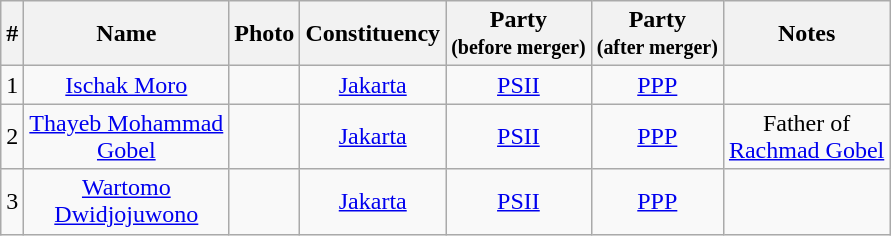<table class="wikitable sortable" style="text-align: center">
<tr>
<th>#</th>
<th>Name</th>
<th>Photo</th>
<th>Constituency</th>
<th>Party<br><small>(before merger)</small></th>
<th>Party<br><small>(after merger)</small></th>
<th>Notes</th>
</tr>
<tr>
<td>1</td>
<td><a href='#'>Ischak Moro</a></td>
<td></td>
<td><a href='#'>Jakarta</a></td>
<td><a href='#'>PSII</a></td>
<td><a href='#'>PPP</a></td>
<td></td>
</tr>
<tr>
<td>2</td>
<td><a href='#'>Thayeb Mohammad</a><br><a href='#'>Gobel</a></td>
<td></td>
<td><a href='#'>Jakarta</a></td>
<td><a href='#'>PSII</a></td>
<td><a href='#'>PPP</a></td>
<td>Father of<br><a href='#'>Rachmad Gobel</a></td>
</tr>
<tr>
<td>3</td>
<td><a href='#'>Wartomo</a><br><a href='#'>Dwidjojuwono</a></td>
<td></td>
<td><a href='#'>Jakarta</a></td>
<td><a href='#'>PSII</a></td>
<td><a href='#'>PPP</a></td>
<td></td>
</tr>
</table>
